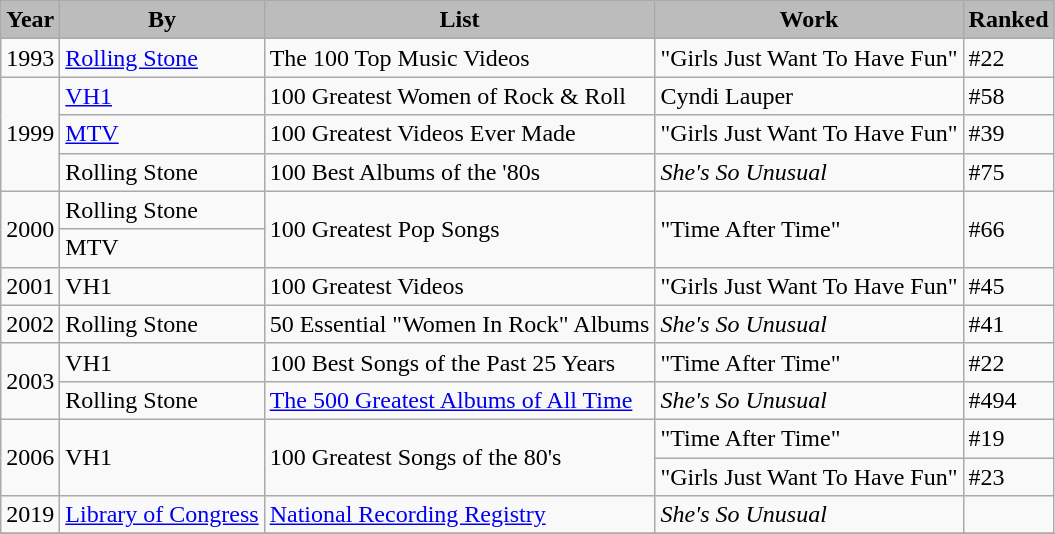<table class="wikitable">
<tr style="background:#b0c4de; text-align:center;">
<th style="background:#bcbcbc;">Year</th>
<th style="background:#bcbcbc;">By</th>
<th style="background:#bcbcbc;">List</th>
<th style="background:#bcbcbc;">Work</th>
<th style="background:#bcbcbc;">Ranked</th>
</tr>
<tr>
<td>1993</td>
<td><a href='#'>Rolling Stone</a></td>
<td>The 100 Top Music Videos</td>
<td>"Girls Just Want To Have Fun"</td>
<td>#22</td>
</tr>
<tr>
<td rowspan=3>1999</td>
<td><a href='#'>VH1</a></td>
<td>100 Greatest Women of Rock & Roll</td>
<td>Cyndi Lauper</td>
<td>#58</td>
</tr>
<tr>
<td><a href='#'>MTV</a></td>
<td>100 Greatest Videos Ever Made</td>
<td>"Girls Just Want To Have Fun"</td>
<td>#39</td>
</tr>
<tr>
<td>Rolling Stone</td>
<td>100 Best Albums of the '80s</td>
<td><em>She's So Unusual</em></td>
<td>#75</td>
</tr>
<tr>
<td rowspan=2>2000</td>
<td>Rolling Stone</td>
<td rowspan=2>100 Greatest Pop Songs</td>
<td rowspan=2>"Time After Time"</td>
<td rowspan=2>#66</td>
</tr>
<tr>
<td>MTV</td>
</tr>
<tr>
<td>2001</td>
<td>VH1</td>
<td>100 Greatest Videos</td>
<td>"Girls Just Want To Have Fun"</td>
<td>#45</td>
</tr>
<tr>
<td>2002</td>
<td>Rolling Stone</td>
<td>50 Essential "Women In Rock" Albums</td>
<td rowspan=1><em>She's So Unusual</em></td>
<td>#41</td>
</tr>
<tr>
<td rowspan=2>2003</td>
<td>VH1</td>
<td>100 Best Songs of the Past 25 Years</td>
<td>"Time After Time"</td>
<td>#22</td>
</tr>
<tr>
<td>Rolling Stone</td>
<td><a href='#'>The 500 Greatest Albums of All Time</a></td>
<td rowspan=1><em>She's So Unusual</em></td>
<td>#494</td>
</tr>
<tr>
<td rowspan=2>2006</td>
<td rowspan=2>VH1</td>
<td rowspan=2>100 Greatest Songs of the 80's</td>
<td>"Time After Time"</td>
<td>#19</td>
</tr>
<tr>
<td rowspan=1>"Girls Just Want To Have Fun"</td>
<td>#23</td>
</tr>
<tr>
<td>2019</td>
<td><a href='#'>Library of Congress</a></td>
<td><a href='#'>National Recording Registry</a></td>
<td><em>She's So Unusual</em></td>
<td></td>
</tr>
<tr>
</tr>
</table>
